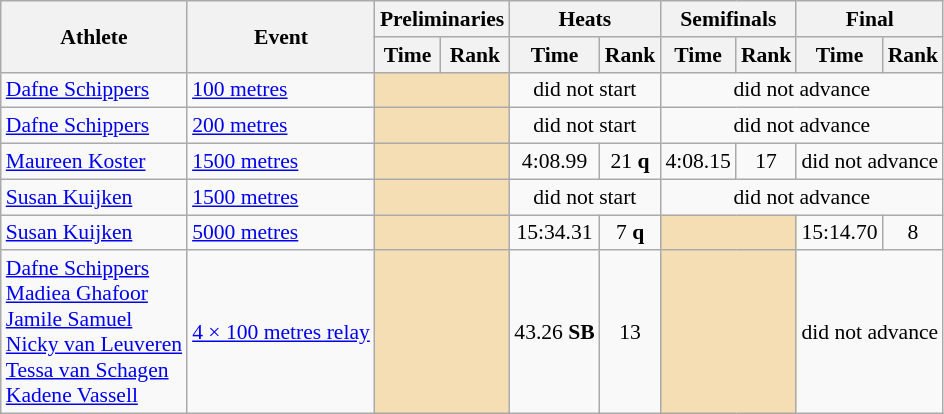<table class=wikitable style="font-size:90%;">
<tr>
<th rowspan="2">Athlete</th>
<th rowspan="2">Event</th>
<th colspan="2">Preliminaries</th>
<th colspan="2">Heats</th>
<th colspan="2">Semifinals</th>
<th colspan="2">Final</th>
</tr>
<tr>
<th>Time</th>
<th>Rank</th>
<th>Time</th>
<th>Rank</th>
<th>Time</th>
<th>Rank</th>
<th>Time</th>
<th>Rank</th>
</tr>
<tr style="border-top: single;">
<td><a href='#'>Dafne Schippers</a></td>
<td><a href='#'>100 metres</a></td>
<td colspan= 2 bgcolor="wheat"></td>
<td align=center colspan=2>did not start</td>
<td align=center colspan=4>did not advance</td>
</tr>
<tr style="border-top: single;">
<td><a href='#'>Dafne Schippers</a></td>
<td><a href='#'>200 metres</a></td>
<td colspan= 2 bgcolor="wheat"></td>
<td align=center colspan=2>did not start</td>
<td align=center colspan=4>did not advance</td>
</tr>
<tr style="border-top: single;">
<td><a href='#'>Maureen Koster</a></td>
<td><a href='#'>1500 metres</a></td>
<td colspan= 2 bgcolor="wheat"></td>
<td align=center>4:08.99</td>
<td align=center>21 <strong>q</strong></td>
<td align=center>4:08.15</td>
<td align=center>17</td>
<td align=center colspan=2>did not advance</td>
</tr>
<tr style="border-top: single;">
<td><a href='#'>Susan Kuijken</a></td>
<td><a href='#'>1500 metres</a></td>
<td colspan= 2 bgcolor="wheat"></td>
<td align=center colspan=2>did not start</td>
<td align=center colspan=4>did not advance</td>
</tr>
<tr style="border-top: single;">
<td><a href='#'>Susan Kuijken</a></td>
<td><a href='#'>5000 metres</a></td>
<td colspan= 2 bgcolor="wheat"></td>
<td align=center>15:34.31</td>
<td align=center>7 <strong>q</strong></td>
<td colspan= 2 bgcolor="wheat"></td>
<td align=center>15:14.70</td>
<td align=center>8</td>
</tr>
<tr style="border-top: single;">
<td><a href='#'>Dafne Schippers</a><br><a href='#'>Madiea Ghafoor</a><br><a href='#'>Jamile Samuel</a><br><a href='#'>Nicky van Leuveren</a><br><a href='#'>Tessa van Schagen</a><br><a href='#'>Kadene Vassell</a></td>
<td><a href='#'>4 × 100 metres relay</a></td>
<td colspan= 2 bgcolor="wheat"></td>
<td align=center>43.26 <strong>SB</strong></td>
<td align=center>13</td>
<td colspan= 2 bgcolor="wheat"></td>
<td align=center colspan=2>did not advance</td>
</tr>
</table>
